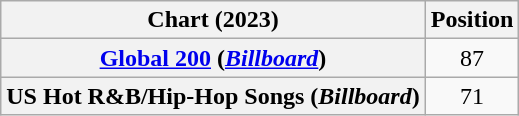<table class="wikitable plainrowheaders" style="text-align:center">
<tr>
<th scope="col">Chart (2023)</th>
<th scope="col">Position</th>
</tr>
<tr>
<th scope="row"><a href='#'>Global 200</a> (<em><a href='#'>Billboard</a></em>)</th>
<td>87</td>
</tr>
<tr>
<th scope="row">US Hot R&B/Hip-Hop Songs (<em>Billboard</em>)</th>
<td>71</td>
</tr>
</table>
